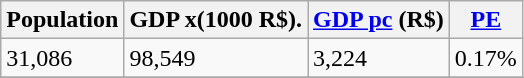<table class="wikitable" border="1">
<tr>
<th>Population</th>
<th>GDP x(1000 R$).</th>
<th><a href='#'>GDP pc</a> (R$)</th>
<th><a href='#'>PE</a></th>
</tr>
<tr>
<td>31,086</td>
<td>98,549</td>
<td>3,224</td>
<td>0.17%</td>
</tr>
<tr>
</tr>
</table>
